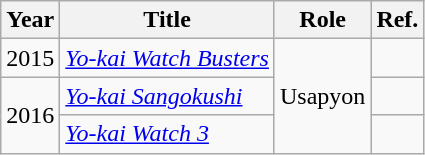<table class="wikitable">
<tr>
<th>Year</th>
<th>Title</th>
<th>Role</th>
<th>Ref.</th>
</tr>
<tr>
<td>2015</td>
<td><em><a href='#'>Yo-kai Watch Busters</a></em></td>
<td rowspan="3">Usapyon</td>
<td></td>
</tr>
<tr>
<td rowspan="2">2016</td>
<td><em><a href='#'>Yo-kai Sangokushi</a></em></td>
<td></td>
</tr>
<tr>
<td><em><a href='#'>Yo-kai Watch 3</a></em></td>
<td></td>
</tr>
</table>
